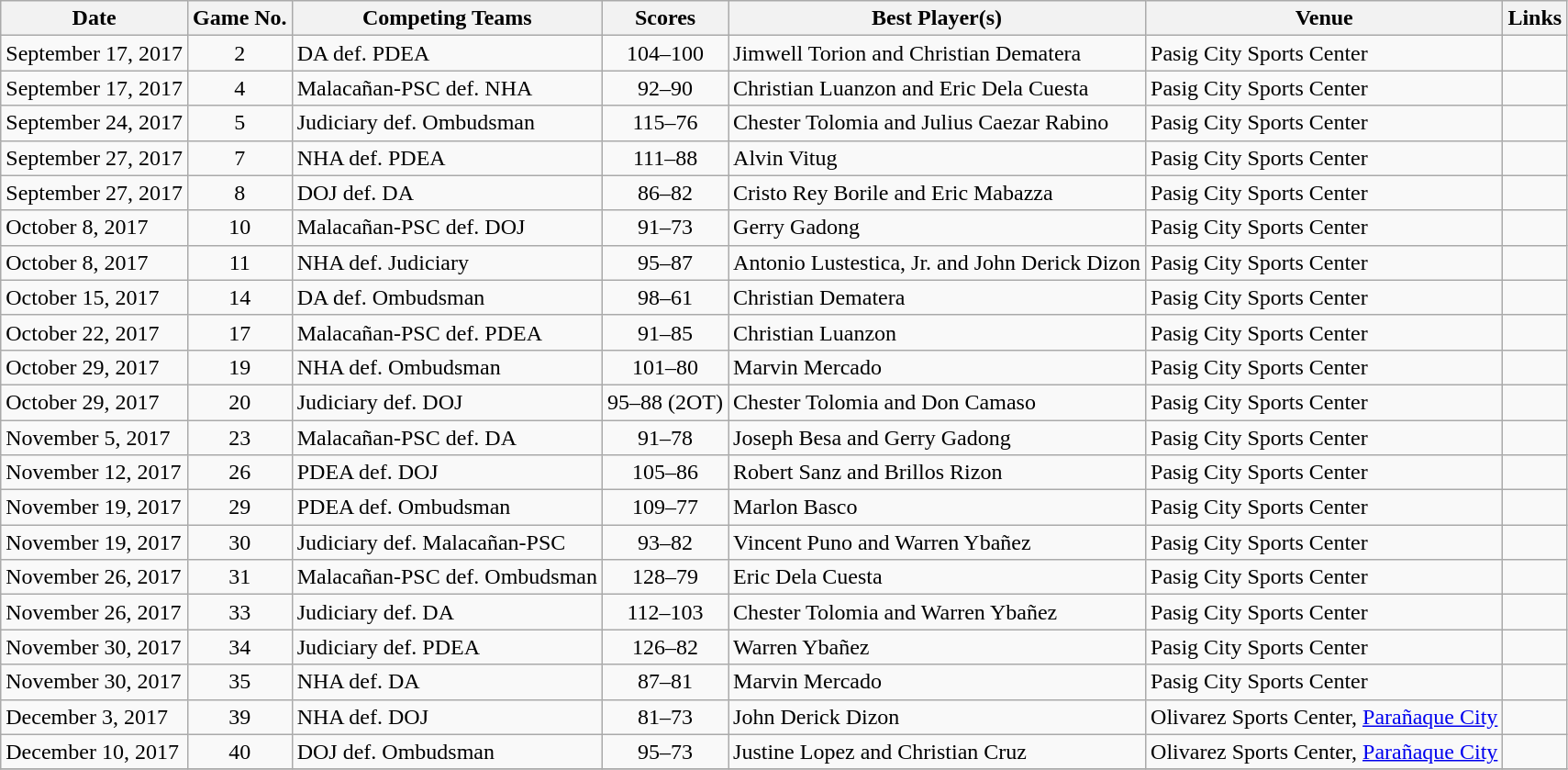<table class="wikitable sortable" border="1">
<tr>
<th>Date</th>
<th>Game No.</th>
<th>Competing Teams</th>
<th>Scores</th>
<th>Best Player(s)</th>
<th>Venue</th>
<th>Links</th>
</tr>
<tr>
<td>September 17, 2017</td>
<td style="text-align:center;">2 </td>
<td>DA def. PDEA</td>
<td style="text-align:center;">104–100</td>
<td>Jimwell Torion and Christian Dematera </td>
<td>Pasig City Sports Center</td>
<td>    </td>
</tr>
<tr>
<td>September 17, 2017</td>
<td style="text-align:center;">4 </td>
<td>Malacañan-PSC def. NHA</td>
<td style="text-align:center;">92–90</td>
<td>Christian Luanzon and Eric Dela Cuesta </td>
<td>Pasig City Sports Center</td>
<td>    </td>
</tr>
<tr>
<td>September 24, 2017</td>
<td style="text-align:center;">5 </td>
<td>Judiciary def. Ombudsman</td>
<td style="text-align:center;">115–76</td>
<td>Chester Tolomia and Julius Caezar Rabino </td>
<td>Pasig City Sports Center</td>
<td>    </td>
</tr>
<tr>
<td>September 27, 2017</td>
<td style="text-align:center;">7 </td>
<td>NHA def. PDEA</td>
<td style="text-align:center;">111–88</td>
<td>Alvin Vitug </td>
<td>Pasig City Sports Center</td>
<td>    </td>
</tr>
<tr>
<td>September 27, 2017</td>
<td style="text-align:center;">8 </td>
<td>DOJ def. DA</td>
<td style="text-align:center;">86–82</td>
<td>Cristo Rey Borile and Eric Mabazza </td>
<td>Pasig City Sports Center</td>
<td>    </td>
</tr>
<tr>
<td>October 8, 2017</td>
<td style="text-align:center;">10 </td>
<td>Malacañan-PSC def. DOJ</td>
<td style="text-align:center;">91–73</td>
<td>Gerry Gadong </td>
<td>Pasig City Sports Center</td>
<td>    </td>
</tr>
<tr>
<td>October 8, 2017</td>
<td style="text-align:center;">11 </td>
<td>NHA def. Judiciary</td>
<td style="text-align:center;">95–87</td>
<td>Antonio Lustestica, Jr. and John Derick Dizon </td>
<td>Pasig City Sports Center</td>
<td>    </td>
</tr>
<tr>
<td>October 15, 2017</td>
<td style="text-align:center;">14 </td>
<td>DA def. Ombudsman</td>
<td style="text-align:center;">98–61</td>
<td>Christian Dematera </td>
<td>Pasig City Sports Center</td>
<td>    </td>
</tr>
<tr>
<td>October 22, 2017</td>
<td style="text-align:center;">17 </td>
<td>Malacañan-PSC def. PDEA</td>
<td style="text-align:center;">91–85</td>
<td>Christian Luanzon </td>
<td>Pasig City Sports Center</td>
<td>    </td>
</tr>
<tr>
<td>October 29, 2017</td>
<td style="text-align:center;">19 </td>
<td>NHA def. Ombudsman</td>
<td style="text-align:center;">101–80</td>
<td>Marvin Mercado </td>
<td>Pasig City Sports Center</td>
<td>    </td>
</tr>
<tr>
<td>October 29, 2017</td>
<td style="text-align:center;">20 </td>
<td>Judiciary def. DOJ</td>
<td style="text-align:center;">95–88 (2OT)</td>
<td>Chester Tolomia and Don Camaso </td>
<td>Pasig City Sports Center</td>
<td>   <br>  </td>
</tr>
<tr>
<td>November 5, 2017</td>
<td style="text-align:center;">23 </td>
<td>Malacañan-PSC def. DA</td>
<td style="text-align:center;">91–78</td>
<td>Joseph Besa and Gerry Gadong </td>
<td>Pasig City Sports Center</td>
<td>     <br> </td>
</tr>
<tr>
<td>November 12, 2017</td>
<td style="text-align:center;">26 </td>
<td>PDEA def. DOJ</td>
<td style="text-align:center;">105–86</td>
<td>Robert Sanz and Brillos Rizon</td>
<td>Pasig City Sports Center</td>
<td>    </td>
</tr>
<tr>
<td>November 19, 2017</td>
<td style="text-align:center;">29 </td>
<td>PDEA def. Ombudsman</td>
<td style="text-align:center;">109–77</td>
<td>Marlon Basco</td>
<td>Pasig City Sports Center</td>
<td>    </td>
</tr>
<tr>
<td>November 19, 2017</td>
<td style="text-align:center;">30 </td>
<td>Judiciary def. Malacañan-PSC</td>
<td style="text-align:center;">93–82</td>
<td>Vincent Puno and Warren Ybañez</td>
<td>Pasig City Sports Center</td>
<td>    </td>
</tr>
<tr>
<td>November 26, 2017</td>
<td style="text-align:center;">31 </td>
<td>Malacañan-PSC def. Ombudsman</td>
<td style="text-align:center;">128–79</td>
<td>Eric Dela Cuesta</td>
<td>Pasig City Sports Center</td>
<td>    </td>
</tr>
<tr>
<td>November 26, 2017</td>
<td style="text-align:center;">33 </td>
<td>Judiciary def. DA</td>
<td style="text-align:center;">112–103</td>
<td>Chester Tolomia and Warren Ybañez</td>
<td>Pasig City Sports Center</td>
<td>    </td>
</tr>
<tr>
<td>November 30, 2017</td>
<td style="text-align:center;">34 </td>
<td>Judiciary def. PDEA</td>
<td style="text-align:center;">126–82</td>
<td>Warren Ybañez</td>
<td>Pasig City Sports Center</td>
<td>    </td>
</tr>
<tr>
<td>November 30, 2017</td>
<td style="text-align:center;">35 </td>
<td>NHA def. DA</td>
<td style="text-align:center;">87–81</td>
<td>Marvin Mercado</td>
<td>Pasig City Sports Center</td>
<td>    </td>
</tr>
<tr>
<td>December 3, 2017</td>
<td style="text-align:center;">39 </td>
<td>NHA def. DOJ</td>
<td style="text-align:center;">81–73</td>
<td>John Derick Dizon</td>
<td>Olivarez Sports Center, <a href='#'>Parañaque City</a></td>
<td>    </td>
</tr>
<tr>
<td>December 10, 2017</td>
<td style="text-align:center;">40 </td>
<td>DOJ def. Ombudsman</td>
<td style="text-align:center;">95–73</td>
<td>Justine Lopez and Christian Cruz</td>
<td>Olivarez Sports Center, <a href='#'>Parañaque City</a></td>
<td>    </td>
</tr>
<tr>
</tr>
</table>
